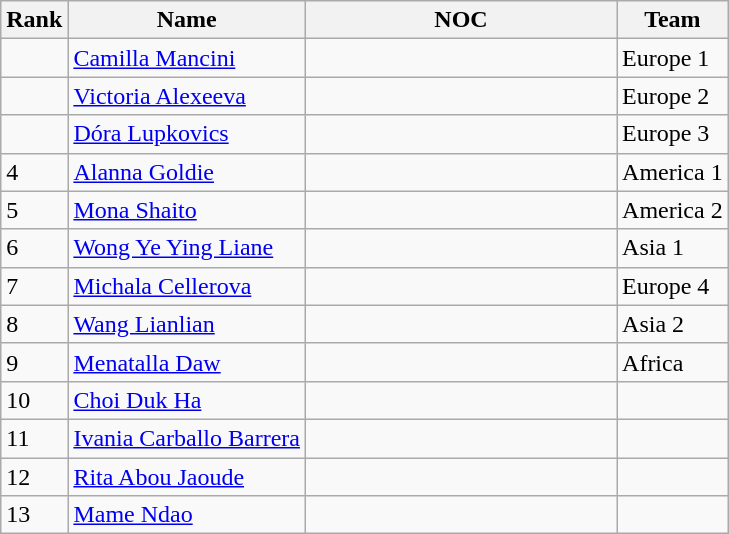<table class = "wikitable">
<tr>
<th>Rank</th>
<th>Name</th>
<th width=200>NOC</th>
<th>Team</th>
</tr>
<tr>
<td></td>
<td><a href='#'>Camilla Mancini</a></td>
<td></td>
<td>Europe 1</td>
</tr>
<tr>
<td></td>
<td><a href='#'>Victoria Alexeeva</a></td>
<td></td>
<td>Europe 2</td>
</tr>
<tr>
<td></td>
<td><a href='#'>Dóra Lupkovics</a></td>
<td></td>
<td>Europe 3</td>
</tr>
<tr>
<td>4</td>
<td><a href='#'>Alanna Goldie</a></td>
<td></td>
<td>America 1</td>
</tr>
<tr>
<td>5</td>
<td><a href='#'>Mona Shaito</a></td>
<td></td>
<td>America 2</td>
</tr>
<tr>
<td>6</td>
<td><a href='#'>Wong Ye Ying Liane</a></td>
<td></td>
<td>Asia 1</td>
</tr>
<tr>
<td>7</td>
<td><a href='#'>Michala Cellerova</a></td>
<td></td>
<td>Europe 4</td>
</tr>
<tr>
<td>8</td>
<td><a href='#'>Wang Lianlian</a></td>
<td></td>
<td>Asia 2</td>
</tr>
<tr>
<td>9</td>
<td><a href='#'>Menatalla Daw</a></td>
<td></td>
<td>Africa</td>
</tr>
<tr>
<td>10</td>
<td><a href='#'>Choi Duk Ha</a></td>
<td></td>
<td></td>
</tr>
<tr>
<td>11</td>
<td><a href='#'>Ivania Carballo Barrera</a></td>
<td></td>
<td></td>
</tr>
<tr>
<td>12</td>
<td><a href='#'>Rita Abou Jaoude</a></td>
<td></td>
<td></td>
</tr>
<tr>
<td>13</td>
<td><a href='#'>Mame Ndao</a></td>
<td></td>
<td></td>
</tr>
</table>
